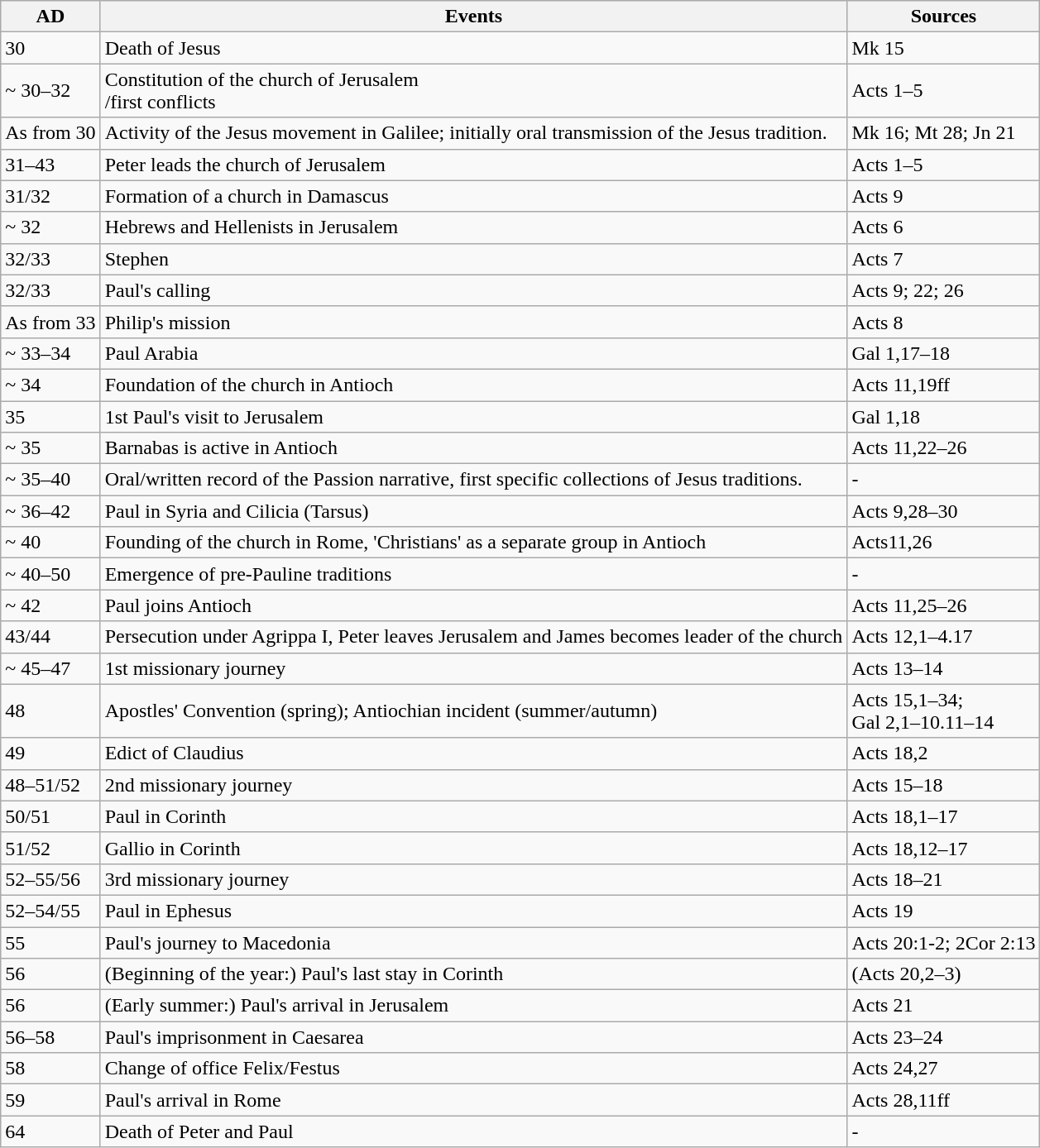<table class="wikitable">
<tr>
<th>AD</th>
<th>Events</th>
<th>Sources</th>
</tr>
<tr>
<td>30</td>
<td>Death of Jesus</td>
<td>Mk 15</td>
</tr>
<tr>
<td>~ 30–32</td>
<td>Constitution of the church of Jerusalem<br>/first conflicts</td>
<td>Acts 1–5</td>
</tr>
<tr>
<td>As from 30</td>
<td>Activity of the Jesus movement in Galilee; initially oral transmission of the Jesus tradition.</td>
<td>Mk 16; Mt 28; Jn 21</td>
</tr>
<tr>
<td>31–43</td>
<td>Peter leads the church of Jerusalem</td>
<td>Acts 1–5</td>
</tr>
<tr>
<td>31/32</td>
<td>Formation of a church in Damascus</td>
<td>Acts 9</td>
</tr>
<tr>
<td>~ 32</td>
<td>Hebrews and Hellenists in Jerusalem</td>
<td>Acts 6</td>
</tr>
<tr>
<td>32/33</td>
<td>Stephen</td>
<td>Acts 7</td>
</tr>
<tr>
<td>32/33</td>
<td>Paul's calling</td>
<td>Acts  9; 22; 26</td>
</tr>
<tr>
<td>As from 33</td>
<td>Philip's mission</td>
<td>Acts  8</td>
</tr>
<tr>
<td>~ 33–34</td>
<td>Paul Arabia</td>
<td>Gal 1,17–18</td>
</tr>
<tr>
<td>~ 34</td>
<td>Foundation of the church in Antioch</td>
<td>Acts  11,19ff</td>
</tr>
<tr>
<td>35</td>
<td>1st Paul's visit to Jerusalem</td>
<td>Gal 1,18</td>
</tr>
<tr>
<td>~ 35</td>
<td>Barnabas is active in Antioch</td>
<td>Acts 11,22–26</td>
</tr>
<tr>
<td>~ 35–40</td>
<td>Oral/written record of the Passion narrative, first specific collections of Jesus traditions.</td>
<td>-</td>
</tr>
<tr>
<td>~ 36–42</td>
<td>Paul in Syria and Cilicia (Tarsus)</td>
<td>Acts 9,28–30</td>
</tr>
<tr>
<td>~ 40</td>
<td>Founding of the church in Rome, 'Christians' as a separate group in Antioch</td>
<td>Acts11,26</td>
</tr>
<tr>
<td>~ 40–50</td>
<td>Emergence of pre-Pauline traditions</td>
<td>-</td>
</tr>
<tr>
<td>~ 42</td>
<td>Paul joins Antioch</td>
<td>Acts 11,25–26</td>
</tr>
<tr>
<td>43/44</td>
<td>Persecution under Agrippa I, Peter leaves Jerusalem and James becomes leader of the church</td>
<td>Acts 12,1–4.17</td>
</tr>
<tr>
<td>~ 45–47</td>
<td>1st missionary journey</td>
<td>Acts 13–14</td>
</tr>
<tr>
<td>48</td>
<td>Apostles' Convention (spring); Antiochian incident (summer/autumn)</td>
<td>Acts 15,1–34;<br>Gal 2,1–10.11–14</td>
</tr>
<tr>
<td>49</td>
<td>Edict of Claudius</td>
<td>Acts 18,2</td>
</tr>
<tr>
<td>48–51/52</td>
<td>2nd missionary journey</td>
<td>Acts 15–18</td>
</tr>
<tr>
<td>50/51</td>
<td>Paul in Corinth</td>
<td>Acts 18,1–17</td>
</tr>
<tr>
<td>51/52</td>
<td>Gallio in Corinth</td>
<td>Acts 18,12–17</td>
</tr>
<tr>
<td>52–55/56</td>
<td>3rd missionary journey</td>
<td>Acts 18–21</td>
</tr>
<tr>
<td>52–54/55</td>
<td>Paul in Ephesus</td>
<td>Acts 19</td>
</tr>
<tr>
<td>55</td>
<td>Paul's journey to Macedonia</td>
<td>Acts 20:1-2; 2Cor 2:13</td>
</tr>
<tr>
<td>56</td>
<td>(Beginning of the year:) Paul's last stay in Corinth</td>
<td>(Acts 20,2–3)</td>
</tr>
<tr>
<td>56</td>
<td>(Early summer:) Paul's arrival in Jerusalem</td>
<td>Acts 21</td>
</tr>
<tr>
<td>56–58</td>
<td>Paul's imprisonment in Caesarea</td>
<td>Acts 23–24</td>
</tr>
<tr>
<td>58</td>
<td>Change of office Felix/Festus</td>
<td>Acts 24,27</td>
</tr>
<tr>
<td>59</td>
<td>Paul's arrival in Rome</td>
<td>Acts 28,11ff</td>
</tr>
<tr>
<td>64</td>
<td>Death of Peter and Paul</td>
<td>-</td>
</tr>
</table>
